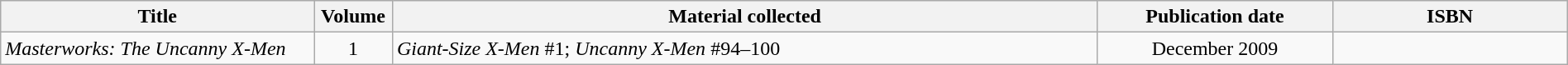<table class="wikitable" width="100%">
<tr>
<th width=20%>Title</th>
<th width=5%>Volume</th>
<th width=45%>Material collected</th>
<th width=15%>Publication date</th>
<th width=15%>ISBN</th>
</tr>
<tr>
<td rowspan="1"><em> Masterworks: The Uncanny X-Men</em></td>
<td align="center">1</td>
<td><em>Giant-Size X-Men</em> #1; <em>Uncanny X-Men</em> #94–100</td>
<td align="center">December 2009</td>
<td align="center"></td>
</tr>
</table>
